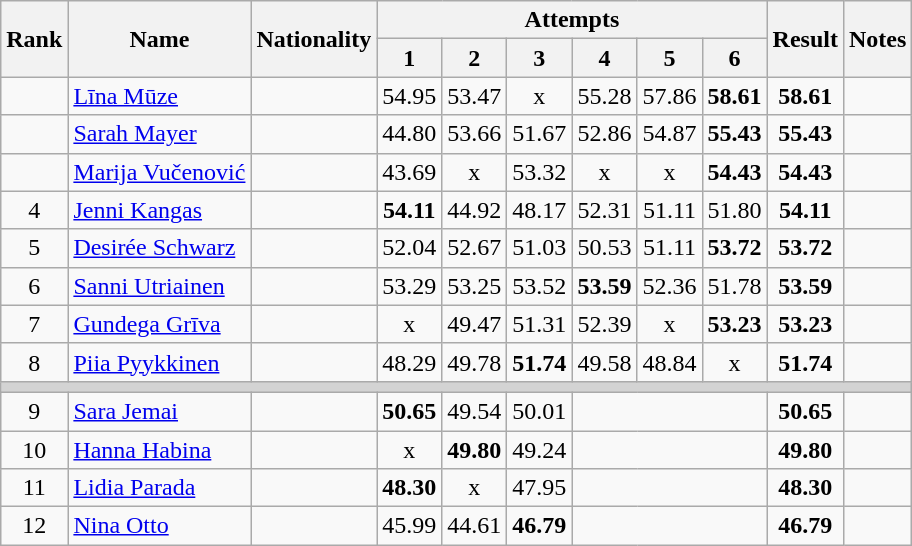<table class="wikitable sortable" style="text-align:center">
<tr>
<th rowspan=2>Rank</th>
<th rowspan=2>Name</th>
<th rowspan=2>Nationality</th>
<th colspan=6>Attempts</th>
<th rowspan=2>Result</th>
<th rowspan=2>Notes</th>
</tr>
<tr>
<th>1</th>
<th>2</th>
<th>3</th>
<th>4</th>
<th>5</th>
<th>6</th>
</tr>
<tr>
<td></td>
<td align=left><a href='#'>Līna Mūze</a></td>
<td align=left></td>
<td>54.95</td>
<td>53.47</td>
<td>x</td>
<td>55.28</td>
<td>57.86</td>
<td><strong>58.61</strong></td>
<td><strong>58.61</strong></td>
<td></td>
</tr>
<tr>
<td></td>
<td align=left><a href='#'>Sarah Mayer</a></td>
<td align=left></td>
<td>44.80</td>
<td>53.66</td>
<td>51.67</td>
<td>52.86</td>
<td>54.87</td>
<td><strong>55.43</strong></td>
<td><strong>55.43</strong></td>
<td></td>
</tr>
<tr>
<td></td>
<td align=left><a href='#'>Marija Vučenović</a></td>
<td align=left></td>
<td>43.69</td>
<td>x</td>
<td>53.32</td>
<td>x</td>
<td>x</td>
<td><strong>54.43</strong></td>
<td><strong>54.43</strong></td>
<td></td>
</tr>
<tr>
<td>4</td>
<td align=left><a href='#'>Jenni Kangas</a></td>
<td align=left></td>
<td><strong>54.11</strong></td>
<td>44.92</td>
<td>48.17</td>
<td>52.31</td>
<td>51.11</td>
<td>51.80</td>
<td><strong>54.11</strong></td>
<td></td>
</tr>
<tr>
<td>5</td>
<td align=left><a href='#'>Desirée Schwarz</a></td>
<td align=left></td>
<td>52.04</td>
<td>52.67</td>
<td>51.03</td>
<td>50.53</td>
<td>51.11</td>
<td><strong>53.72</strong></td>
<td><strong>53.72</strong></td>
<td></td>
</tr>
<tr>
<td>6</td>
<td align=left><a href='#'>Sanni Utriainen</a></td>
<td align=left></td>
<td>53.29</td>
<td>53.25</td>
<td>53.52</td>
<td><strong>53.59</strong></td>
<td>52.36</td>
<td>51.78</td>
<td><strong>53.59</strong></td>
<td></td>
</tr>
<tr>
<td>7</td>
<td align=left><a href='#'>Gundega Grīva</a></td>
<td align=left></td>
<td>x</td>
<td>49.47</td>
<td>51.31</td>
<td>52.39</td>
<td>x</td>
<td><strong>53.23</strong></td>
<td><strong>53.23</strong></td>
<td></td>
</tr>
<tr>
<td>8</td>
<td align=left><a href='#'>Piia Pyykkinen</a></td>
<td align=left></td>
<td>48.29</td>
<td>49.78</td>
<td><strong>51.74</strong></td>
<td>49.58</td>
<td>48.84</td>
<td>x</td>
<td><strong>51.74</strong></td>
<td></td>
</tr>
<tr>
<td colspan=11 bgcolor=lightgray></td>
</tr>
<tr>
<td>9</td>
<td align=left><a href='#'>Sara Jemai</a></td>
<td align=left></td>
<td><strong>50.65</strong></td>
<td>49.54</td>
<td>50.01</td>
<td colspan=3></td>
<td><strong>50.65</strong></td>
<td></td>
</tr>
<tr>
<td>10</td>
<td align=left><a href='#'>Hanna Habina</a></td>
<td align=left></td>
<td>x</td>
<td><strong>49.80</strong></td>
<td>49.24</td>
<td colspan=3></td>
<td><strong>49.80</strong></td>
<td></td>
</tr>
<tr>
<td>11</td>
<td align=left><a href='#'>Lidia Parada</a></td>
<td align=left></td>
<td><strong>48.30</strong></td>
<td>x</td>
<td>47.95</td>
<td colspan=3></td>
<td><strong>48.30</strong></td>
<td></td>
</tr>
<tr>
<td>12</td>
<td align=left><a href='#'>Nina Otto</a></td>
<td align=left></td>
<td>45.99</td>
<td>44.61</td>
<td><strong>46.79</strong></td>
<td colspan=3></td>
<td><strong>46.79</strong></td>
<td></td>
</tr>
</table>
